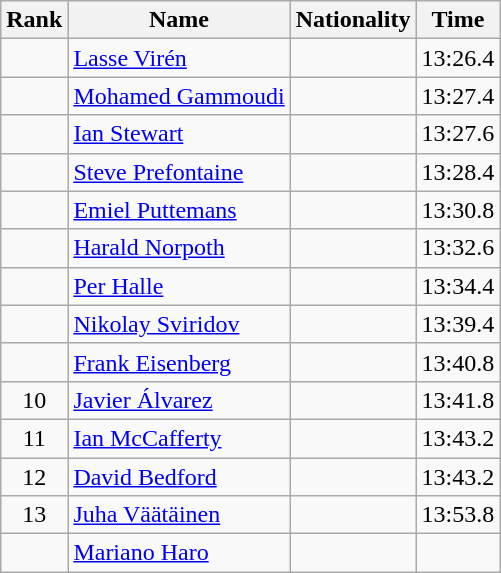<table class="wikitable sortable" style="text-align:left">
<tr>
<th>Rank</th>
<th>Name</th>
<th>Nationality</th>
<th>Time</th>
</tr>
<tr>
<td align="center"></td>
<td><a href='#'>Lasse Virén</a></td>
<td></td>
<td align="center">13:26.4</td>
</tr>
<tr>
<td align="center"></td>
<td><a href='#'>Mohamed Gammoudi</a></td>
<td></td>
<td align="center">13:27.4</td>
</tr>
<tr>
<td align="center"></td>
<td><a href='#'>Ian Stewart</a></td>
<td></td>
<td align="center">13:27.6</td>
</tr>
<tr>
<td align="center"></td>
<td><a href='#'>Steve Prefontaine</a></td>
<td></td>
<td align="center">13:28.4</td>
</tr>
<tr>
<td align="center"></td>
<td><a href='#'>Emiel Puttemans</a></td>
<td></td>
<td align="center">13:30.8</td>
</tr>
<tr>
<td align="center"></td>
<td><a href='#'>Harald Norpoth</a></td>
<td></td>
<td align="center">13:32.6</td>
</tr>
<tr>
<td align="center"></td>
<td><a href='#'>Per Halle</a></td>
<td></td>
<td align="center">13:34.4</td>
</tr>
<tr>
<td align="center"></td>
<td><a href='#'>Nikolay Sviridov</a></td>
<td></td>
<td align="center">13:39.4</td>
</tr>
<tr>
<td align="center"></td>
<td><a href='#'>Frank Eisenberg</a></td>
<td></td>
<td align="center">13:40.8</td>
</tr>
<tr>
<td align="center">10</td>
<td><a href='#'>Javier Álvarez</a></td>
<td></td>
<td align="center">13:41.8</td>
</tr>
<tr>
<td align="center">11</td>
<td><a href='#'>Ian McCafferty</a></td>
<td></td>
<td align="center">13:43.2</td>
</tr>
<tr>
<td align="center">12</td>
<td><a href='#'>David Bedford</a></td>
<td></td>
<td align="center">13:43.2</td>
</tr>
<tr>
<td align="center">13</td>
<td><a href='#'>Juha Väätäinen</a></td>
<td></td>
<td align="center">13:53.8</td>
</tr>
<tr>
<td align="center"></td>
<td><a href='#'>Mariano Haro</a></td>
<td></td>
<td align="center"></td>
</tr>
</table>
